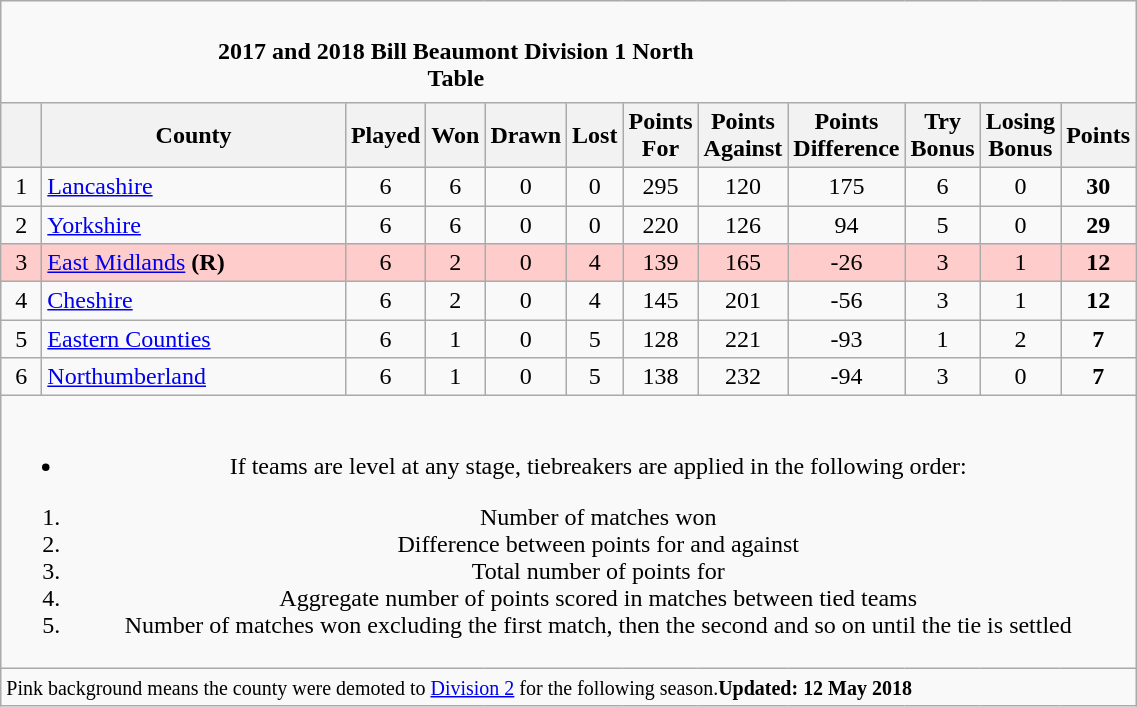<table class="wikitable" style="text-align: center;">
<tr>
<td colspan="15" cellpadding="0" cellspacing="0"><br><table border="0" width="80%" cellpadding="0" cellspacing="0">
<tr>
<td width=20% style="border:0px"></td>
<td style="border:0px"><strong>2017 and 2018 Bill Beaumont Division 1 North Table</strong></td>
<td width=20% style="border:0px" align=right></td>
</tr>
</table>
</td>
</tr>
<tr>
<th bgcolor="#efefef" width="20"></th>
<th bgcolor="#efefef" width="195">County</th>
<th bgcolor="#efefef" width="20">Played</th>
<th bgcolor="#efefef" width="20">Won</th>
<th bgcolor="#efefef" width="20">Drawn</th>
<th bgcolor="#efefef" width="20">Lost</th>
<th bgcolor="#efefef" width="20">Points For</th>
<th bgcolor="#efefef" width="20">Points Against</th>
<th bgcolor="#efefef" width="20">Points Difference</th>
<th bgcolor="#efefef" width="20">Try Bonus</th>
<th bgcolor="#efefef" width="20">Losing Bonus</th>
<th bgcolor="#efefef" width="20">Points</th>
</tr>
<tr align=center>
<td>1</td>
<td style="text-align:left;"><a href='#'>Lancashire</a></td>
<td>6</td>
<td>6</td>
<td>0</td>
<td>0</td>
<td>295</td>
<td>120</td>
<td>175</td>
<td>6</td>
<td>0</td>
<td><strong>30</strong></td>
</tr>
<tr>
<td>2</td>
<td style="text-align:left;"><a href='#'>Yorkshire</a></td>
<td>6</td>
<td>6</td>
<td>0</td>
<td>0</td>
<td>220</td>
<td>126</td>
<td>94</td>
<td>5</td>
<td>0</td>
<td><strong>29</strong></td>
</tr>
<tr style="background-color:#ffcccc;">
<td>3</td>
<td style="text-align:left;"><a href='#'>East Midlands</a> <strong>(R)</strong></td>
<td>6</td>
<td>2</td>
<td>0</td>
<td>4</td>
<td>139</td>
<td>165</td>
<td>-26</td>
<td>3</td>
<td>1</td>
<td><strong>12</strong></td>
</tr>
<tr>
<td>4</td>
<td style="text-align:left;"><a href='#'>Cheshire</a></td>
<td>6</td>
<td>2</td>
<td>0</td>
<td>4</td>
<td>145</td>
<td>201</td>
<td>-56</td>
<td>3</td>
<td>1</td>
<td><strong>12</strong></td>
</tr>
<tr>
<td>5</td>
<td style="text-align:left;"><a href='#'>Eastern Counties</a></td>
<td>6</td>
<td>1</td>
<td>0</td>
<td>5</td>
<td>128</td>
<td>221</td>
<td>-93</td>
<td>1</td>
<td>2</td>
<td><strong>7</strong></td>
</tr>
<tr>
<td>6</td>
<td style="text-align:left;"><a href='#'>Northumberland</a></td>
<td>6</td>
<td>1</td>
<td>0</td>
<td>5</td>
<td>138</td>
<td>232</td>
<td>-94</td>
<td>3</td>
<td>0</td>
<td><strong>7</strong></td>
</tr>
<tr>
<td colspan="15"><br><ul><li>If teams are level at any stage, tiebreakers are applied in the following order:</li></ul><ol><li>Number of matches won</li><li>Difference between points for and against</li><li>Total number of points for</li><li>Aggregate number of points scored in matches between tied teams</li><li>Number of matches won excluding the first match, then the second and so on until the tie is settled</li></ol></td>
</tr>
<tr | style="text-align:left;" |>
<td colspan="15" style="border:0px"><small><span>Pink background</span> means the county were demoted to <a href='#'>Division 2</a> for the following season.<strong>Updated: 12 May 2018 </strong></small></td>
</tr>
</table>
